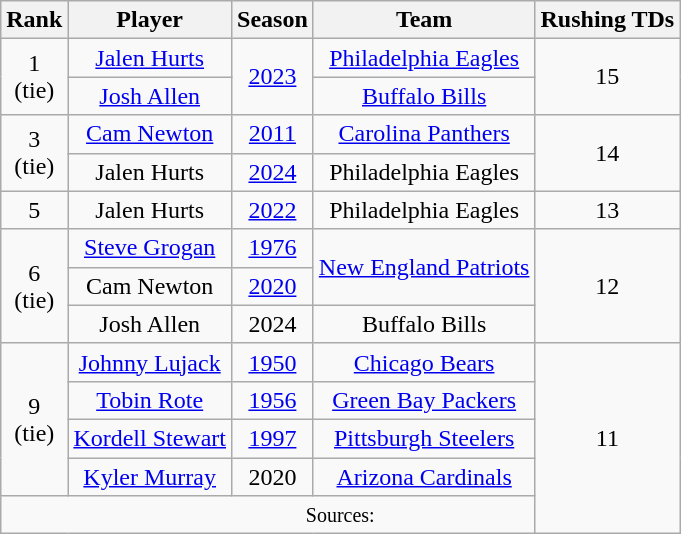<table class="wikitable sortable" style="text-align:center;">
<tr style="white-space: nowrap;">
<th>Rank</th>
<th>Player</th>
<th>Season</th>
<th>Team</th>
<th>Rushing TDs</th>
</tr>
<tr>
<td rowspan="2">1<br>(tie)</td>
<td><a href='#'>Jalen Hurts</a></td>
<td rowspan="2"><a href='#'>2023</a></td>
<td><a href='#'>Philadelphia Eagles</a></td>
<td rowspan="2">15</td>
</tr>
<tr>
<td><a href='#'>Josh Allen</a></td>
<td><a href='#'>Buffalo Bills</a></td>
</tr>
<tr>
<td rowspan="2">3<br>(tie)</td>
<td><a href='#'>Cam Newton</a></td>
<td><a href='#'>2011</a></td>
<td><a href='#'>Carolina Panthers</a></td>
<td rowspan="2">14<br></td>
</tr>
<tr>
<td>Jalen Hurts</td>
<td><a href='#'>2024</a></td>
<td>Philadelphia Eagles</td>
</tr>
<tr>
<td>5</td>
<td>Jalen Hurts</td>
<td><a href='#'>2022</a></td>
<td>Philadelphia Eagles</td>
<td>13</td>
</tr>
<tr>
<td rowspan="3">6<br>(tie)</td>
<td><a href='#'>Steve Grogan</a></td>
<td><a href='#'>1976</a></td>
<td rowspan="2"><a href='#'>New England Patriots</a></td>
<td rowspan="3">12</td>
</tr>
<tr>
<td>Cam Newton</td>
<td><a href='#'>2020</a></td>
</tr>
<tr>
<td>Josh Allen</td>
<td>2024</td>
<td>Buffalo Bills</td>
</tr>
<tr>
<td rowspan="4">9<br>(tie)</td>
<td><a href='#'>Johnny Lujack</a></td>
<td><a href='#'>1950</a></td>
<td><a href='#'>Chicago Bears</a></td>
<td rowspan="5">11</td>
</tr>
<tr>
<td><a href='#'>Tobin Rote</a></td>
<td><a href='#'>1956</a></td>
<td><a href='#'>Green Bay Packers</a></td>
</tr>
<tr>
<td><a href='#'>Kordell Stewart</a></td>
<td><a href='#'>1997</a></td>
<td><a href='#'>Pittsburgh Steelers</a></td>
</tr>
<tr>
<td><a href='#'>Kyler Murray</a></td>
<td>2020</td>
<td><a href='#'>Arizona Cardinals</a></td>
</tr>
<tr class="sortbottom">
<td colspan="5"><small>Sources:</small></td>
</tr>
</table>
